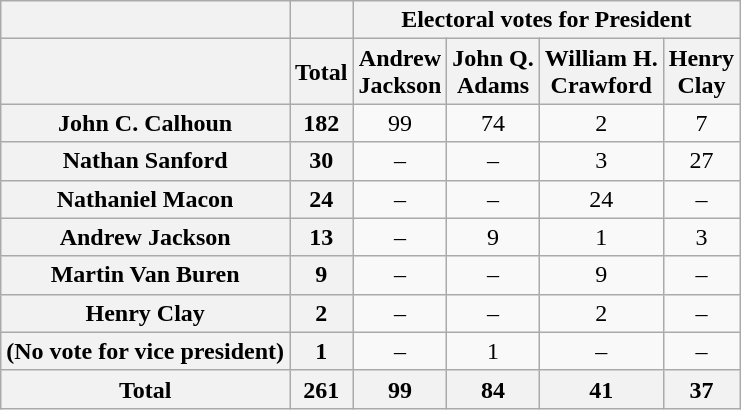<table class=wikitable style="text-align:center">
<tr>
<th></th>
<th></th>
<th colspan=4>Electoral votes for President</th>
</tr>
<tr>
<th></th>
<th>Total</th>
<th>Andrew<br>Jackson</th>
<th>John Q.<br>Adams</th>
<th>William H.<br>Crawford</th>
<th>Henry<br>Clay</th>
</tr>
<tr>
<th>John C. Calhoun</th>
<th>182</th>
<td>99</td>
<td>74</td>
<td>2</td>
<td>7</td>
</tr>
<tr>
<th>Nathan Sanford</th>
<th>30</th>
<td>–</td>
<td>–</td>
<td>3</td>
<td>27</td>
</tr>
<tr>
<th>Nathaniel Macon</th>
<th>24</th>
<td>–</td>
<td>–</td>
<td>24</td>
<td>–</td>
</tr>
<tr>
<th>Andrew Jackson</th>
<th>13</th>
<td>–</td>
<td>9</td>
<td>1</td>
<td>3</td>
</tr>
<tr>
<th>Martin Van Buren</th>
<th>9</th>
<td>–</td>
<td>–</td>
<td>9</td>
<td>–</td>
</tr>
<tr>
<th>Henry Clay</th>
<th>2</th>
<td>–</td>
<td>–</td>
<td>2</td>
<td>–</td>
</tr>
<tr>
<th>(No vote for vice president)</th>
<th>1</th>
<td>–</td>
<td>1</td>
<td>–</td>
<td>–</td>
</tr>
<tr>
<th>Total</th>
<th>261</th>
<th>99</th>
<th>84</th>
<th>41</th>
<th>37</th>
</tr>
</table>
